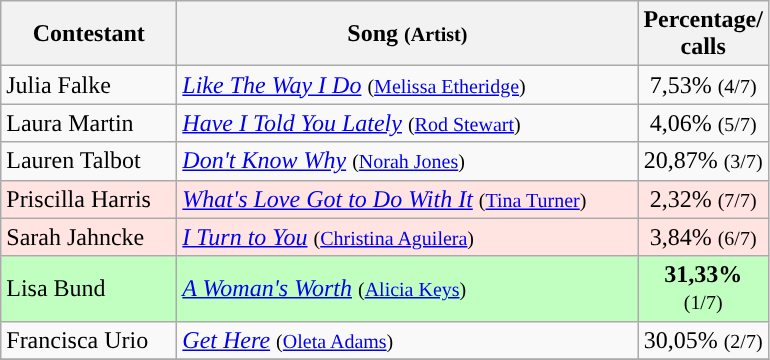<table class="wikitable">
<tr>
<th width="110">Contestant</th>
<th width="300">Song <small>(Artist)</small></th>
<th width="28">Percentage/<br>calls</th>
</tr>
<tr>
<td align="left">Julia Falke</td>
<td align="left"><em><a href='#'>Like The Way I Do</a></em> <small>(<a href='#'>Melissa Etheridge</a>)</small></td>
<td align="center">7,53% <small>(4/7)</small></td>
</tr>
<tr>
<td align="left">Laura Martin</td>
<td align="left"><em><a href='#'>Have I Told You Lately</a></em> <small>(<a href='#'>Rod Stewart</a>)</small></td>
<td align="center">4,06% <small>(5/7)</small></td>
</tr>
<tr>
<td align="left">Lauren Talbot</td>
<td align="left"><em><a href='#'>Don't Know Why</a></em> <small>(<a href='#'>Norah Jones</a>)</small></td>
<td align="center">20,87% <small>(3/7)</small></td>
</tr>
<tr bgcolor="#FFE4E1">
<td align="left">Priscilla Harris</td>
<td align="left"><em><a href='#'>What's Love Got to Do With It</a></em> <small>(<a href='#'>Tina Turner</a>)</small></td>
<td align="center">2,32% <small>(7/7)</small></td>
</tr>
<tr bgcolor="#FFE4E1">
<td align="left">Sarah Jahncke</td>
<td align="left"><em><a href='#'>I Turn to You</a></em> <small>(<a href='#'>Christina Aguilera</a>)</small></td>
<td align="center">3,84% <small>(6/7)</small></td>
</tr>
<tr bgcolor="#C1FFC1">
<td align="left">Lisa Bund</td>
<td align="left"><em><a href='#'>A Woman's Worth</a></em> <small>(<a href='#'>Alicia Keys</a>)</small></td>
<td align="center"><strong>31,33%</strong> <small>(1/7)</small></td>
</tr>
<tr>
<td align="left">Francisca Urio</td>
<td align="left"><em><a href='#'>Get Here</a></em> <small>(<a href='#'>Oleta Adams</a>)</small></td>
<td align="center">30,05% <small>(2/7)</small></td>
</tr>
<tr>
</tr>
<tr>
</tr>
</table>
